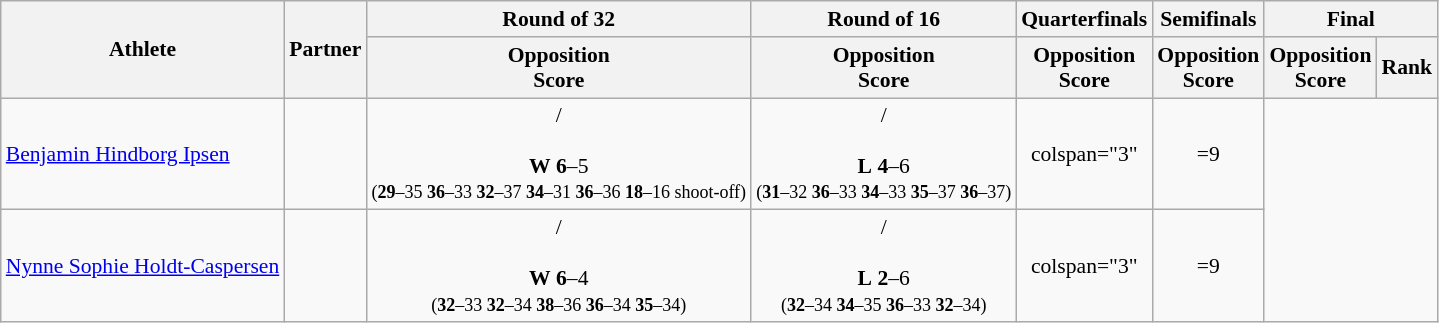<table class="wikitable" style="font-size:90%; text-align:center;">
<tr>
<th rowspan=2>Athlete</th>
<th rowspan=2>Partner</th>
<th>Round of 32</th>
<th>Round of 16</th>
<th>Quarterfinals</th>
<th>Semifinals</th>
<th colspan=2>Final</th>
</tr>
<tr>
<th>Opposition<br>Score</th>
<th>Opposition<br>Score</th>
<th>Opposition<br>Score</th>
<th>Opposition<br>Score</th>
<th>Opposition<br>Score</th>
<th>Rank</th>
</tr>
<tr>
<td style="text-align:left;"><a href='#'>Benjamin Hindborg Ipsen</a></td>
<td style="text-align:left;"></td>
<td>/ <br> <br><strong>W</strong> <strong>6</strong>–5<br> <small>(<strong>29</strong>–35 <strong>36</strong>–33 <strong>32</strong>–37 <strong>34</strong>–31 <strong>36</strong>–36 <strong>18</strong>–16 shoot-off)</small></td>
<td>/ <br> <br><strong>L</strong> <strong>4</strong>–6<br> <small>(<strong>31</strong>–32 <strong>36</strong>–33 <strong>34</strong>–33 <strong>35</strong>–37 <strong>36</strong>–37)</small></td>
<td>colspan="3" </td>
<td>=9</td>
</tr>
<tr>
<td style="text-align:left;"><a href='#'>Nynne Sophie Holdt-Caspersen</a></td>
<td style="text-align:left;"></td>
<td>/ <br> <br><strong>W</strong> <strong>6</strong>–4<br> <small>(<strong>32</strong>–33 <strong>32</strong>–34 <strong>38</strong>–36 <strong>36</strong>–34 <strong>35</strong>–34)</small></td>
<td>/ <br> <br><strong>L</strong> <strong>2</strong>–6 <br><small>(<strong>32</strong>–34 <strong>34</strong>–35 <strong>36</strong>–33 <strong>32</strong>–34)</small></td>
<td>colspan="3" </td>
<td>=9</td>
</tr>
</table>
